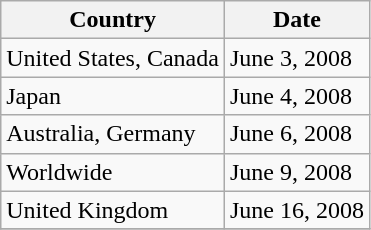<table class="wikitable">
<tr>
<th>Country</th>
<th>Date</th>
</tr>
<tr>
<td>United States, Canada</td>
<td>June 3, 2008</td>
</tr>
<tr>
<td>Japan</td>
<td>June 4, 2008</td>
</tr>
<tr>
<td>Australia, Germany</td>
<td>June 6, 2008</td>
</tr>
<tr>
<td>Worldwide</td>
<td>June 9, 2008</td>
</tr>
<tr>
<td>United Kingdom</td>
<td>June 16, 2008</td>
</tr>
<tr>
</tr>
</table>
